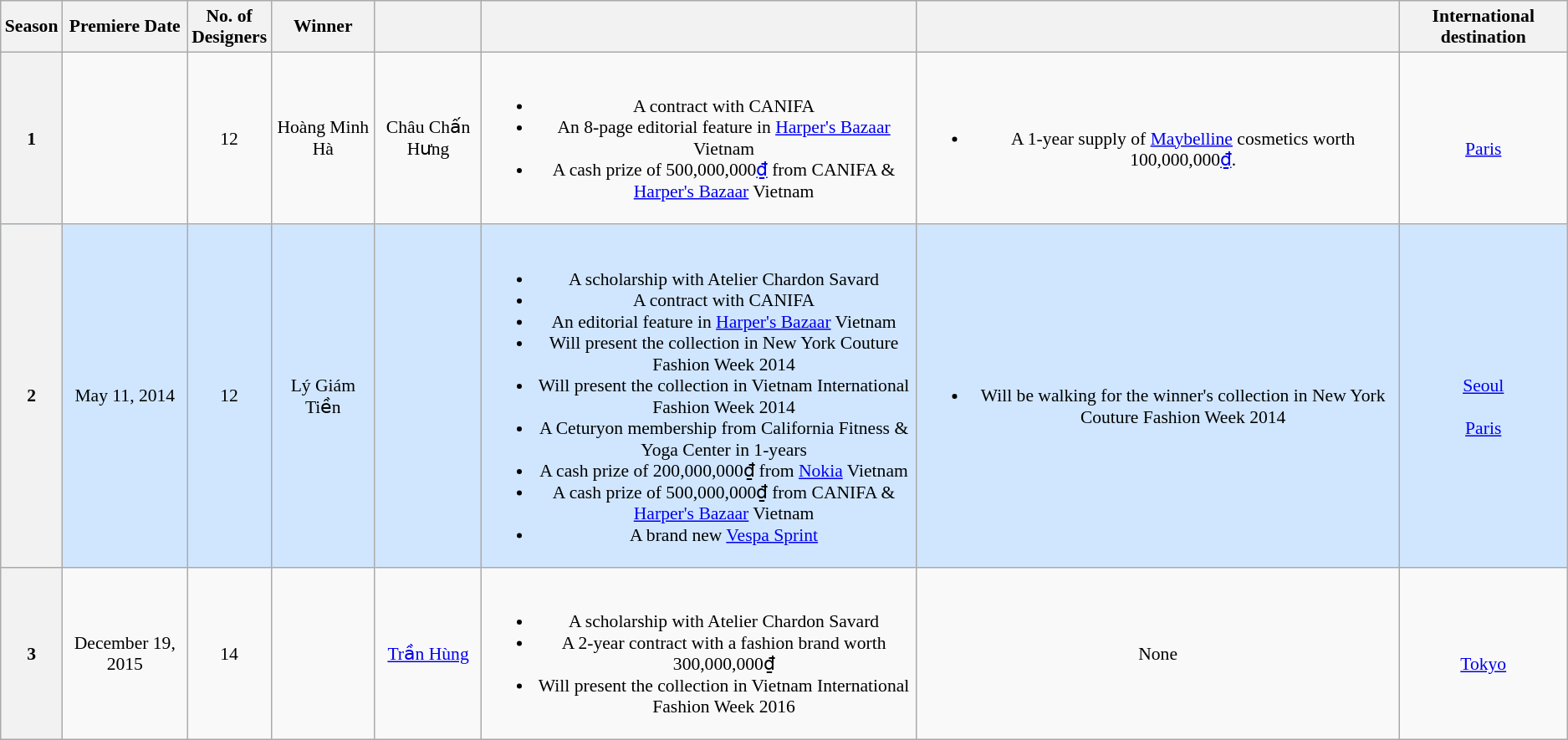<table class="wikitable" style="font-size:90%; text-align: center;">
<tr>
<th>Season</th>
<th>Premiere Date</th>
<th>No. of<br>Designers</th>
<th>Winner</th>
<th></th>
<th></th>
<th></th>
<th>International destination</th>
</tr>
<tr>
<th>1</th>
<td></td>
<td>12</td>
<td>Hoàng Minh Hà</td>
<td>Châu Chấn Hưng</td>
<td><br><ul><li>A contract with CANIFA</li><li>An 8-page editorial feature in <a href='#'>Harper's Bazaar</a> Vietnam</li><li>A cash prize of 500,000,000<a href='#'>₫</a> from CANIFA & <a href='#'>Harper's Bazaar</a> Vietnam</li></ul></td>
<td><br><ul><li>A 1-year supply of <a href='#'>Maybelline</a> cosmetics worth 100,000,000<a href='#'>₫</a>.</li></ul></td>
<td><br><a href='#'>Paris</a></td>
</tr>
<tr style="background: #D0E6FF">
<th>2</th>
<td>May 11, 2014</td>
<td>12</td>
<td>Lý Giám Tiền</td>
<td></td>
<td><br><ul><li>A scholarship with Atelier Chardon Savard</li><li>A contract with CANIFA</li><li>An editorial feature in <a href='#'>Harper's Bazaar</a> Vietnam</li><li>Will present the collection in New York Couture Fashion Week 2014</li><li>Will present the collection in Vietnam International Fashion Week 2014</li><li>A Ceturyon membership from California Fitness & Yoga Center in 1-years</li><li>A cash prize of 200,000,000₫ from <a href='#'>Nokia</a> Vietnam</li><li>A cash prize of 500,000,000₫ from CANIFA & <a href='#'>Harper's Bazaar</a> Vietnam</li><li>A brand new <a href='#'>Vespa Sprint</a></li></ul></td>
<td><br><ul><li>Will be walking for the winner's collection in New York Couture Fashion Week  2014</li></ul></td>
<td><br><a href='#'>Seoul</a><br><br><a href='#'>Paris</a></td>
</tr>
<tr>
<th>3</th>
<td>December 19, 2015</td>
<td>14</td>
<td></td>
<td><a href='#'>Trần Hùng</a></td>
<td><br><ul><li>A scholarship with Atelier Chardon Savard</li><li>A 2-year contract with a fashion brand worth 300,000,000₫</li><li>Will present the collection in Vietnam International Fashion Week 2016</li></ul></td>
<td>None</td>
<td><br><a href='#'>Tokyo</a></td>
</tr>
</table>
